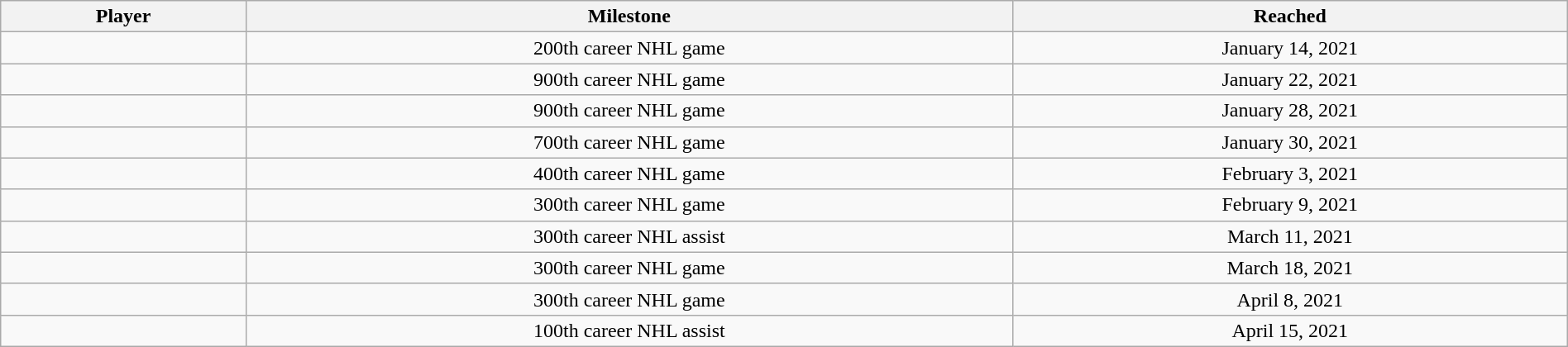<table class="wikitable sortable" style="width:100%; text-align:center;">
<tr>
<th>Player</th>
<th>Milestone</th>
<th data-sort-type="date">Reached</th>
</tr>
<tr>
<td></td>
<td>200th career NHL game</td>
<td>January 14, 2021</td>
</tr>
<tr>
<td></td>
<td>900th career NHL game</td>
<td>January 22, 2021</td>
</tr>
<tr>
<td></td>
<td>900th career NHL game</td>
<td>January 28, 2021</td>
</tr>
<tr>
<td></td>
<td>700th career NHL game</td>
<td>January 30, 2021</td>
</tr>
<tr>
<td></td>
<td>400th career NHL game</td>
<td>February 3, 2021</td>
</tr>
<tr>
<td></td>
<td>300th career NHL game</td>
<td>February 9, 2021</td>
</tr>
<tr>
<td></td>
<td>300th career NHL assist</td>
<td>March 11, 2021</td>
</tr>
<tr>
<td></td>
<td>300th career NHL game</td>
<td>March 18, 2021</td>
</tr>
<tr>
<td></td>
<td>300th career NHL game</td>
<td>April 8, 2021</td>
</tr>
<tr>
<td></td>
<td>100th career NHL assist</td>
<td>April 15, 2021</td>
</tr>
</table>
